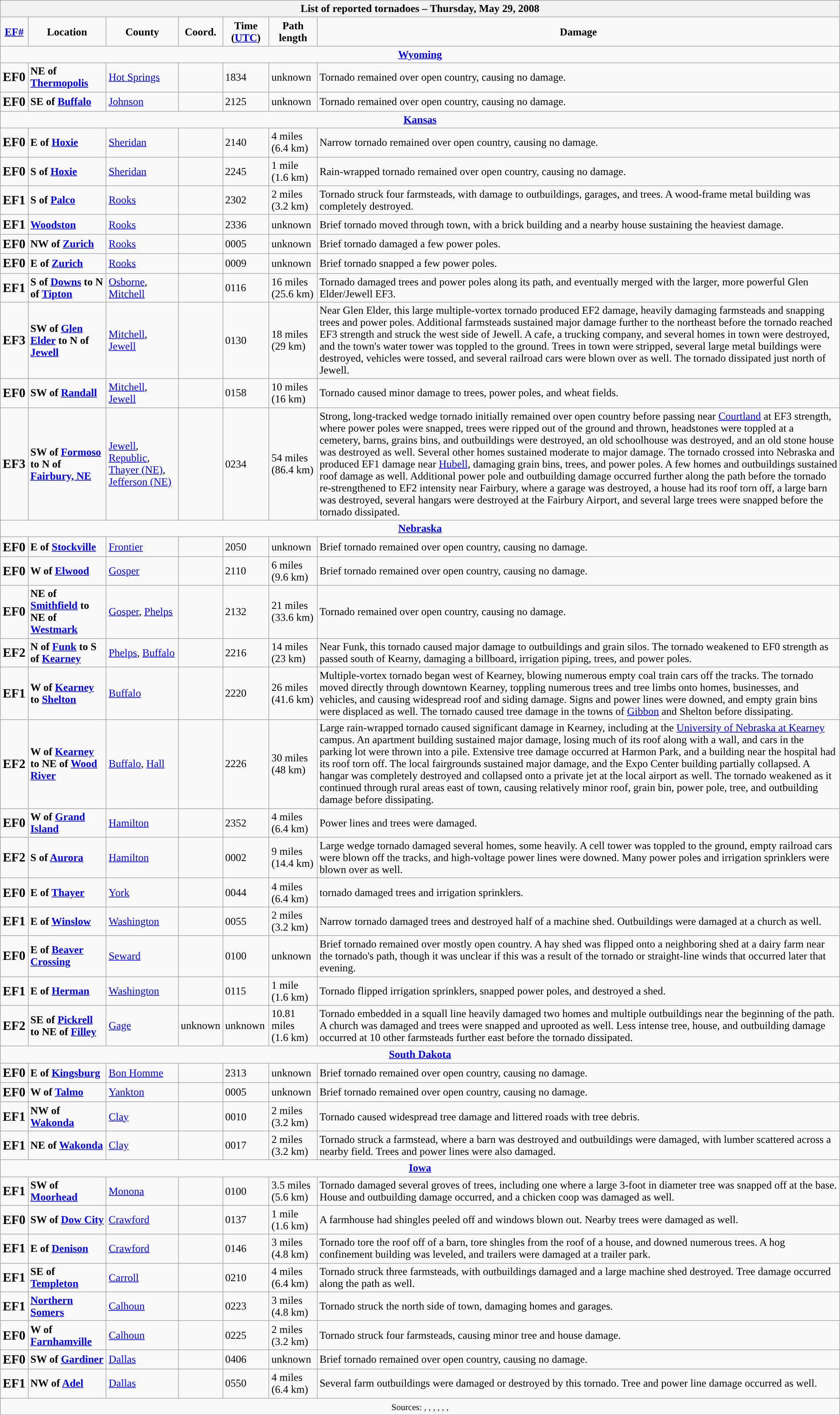<table class="wikitable collapsible" width="100%">
<tr>
<th colspan="7">List of reported tornadoes – Thursday, May 29, 2008</th>
</tr>
<tr style="text-align:center;">
<td><strong><a href='#'>EF#</a></strong></td>
<td><strong>Location</strong></td>
<td><strong>County</strong></td>
<td><strong>Coord.</strong></td>
<td><strong>Time (<a href='#'>UTC</a>)</strong></td>
<td><strong>Path length</strong></td>
<td><strong>Damage</strong></td>
</tr>
<tr>
<td colspan="7" align=center><strong><a href='#'>Wyoming</a></strong></td>
</tr>
<tr>
<td><big><strong>EF0</strong></big></td>
<td><strong>NE of <a href='#'>Thermopolis</a></strong></td>
<td><a href='#'>Hot Springs</a></td>
<td></td>
<td>1834</td>
<td>unknown</td>
<td>Tornado remained over open country, causing no damage.</td>
</tr>
<tr>
<td><big><strong>EF0</strong></big></td>
<td><strong>SE of <a href='#'>Buffalo</a></strong></td>
<td><a href='#'>Johnson</a></td>
<td></td>
<td>2125</td>
<td>unknown</td>
<td>Tornado remained over open country, causing no damage.</td>
</tr>
<tr>
<td colspan="7" align=center><strong><a href='#'>Kansas</a></strong></td>
</tr>
<tr>
<td><big><strong>EF0</strong></big></td>
<td><strong>E of <a href='#'>Hoxie</a></strong></td>
<td><a href='#'>Sheridan</a></td>
<td></td>
<td>2140</td>
<td>4 miles <br> (6.4 km)</td>
<td>Narrow tornado remained over open country, causing no damage.</td>
</tr>
<tr>
<td><big><strong>EF0</strong></big></td>
<td><strong>S of <a href='#'>Hoxie</a></strong></td>
<td><a href='#'>Sheridan</a></td>
<td></td>
<td>2245</td>
<td>1 mile <br> (1.6 km)</td>
<td>Rain-wrapped tornado remained over open country, causing no damage.</td>
</tr>
<tr>
<td><big><strong>EF1</strong></big></td>
<td><strong>S of <a href='#'>Palco</a></strong></td>
<td><a href='#'>Rooks</a></td>
<td></td>
<td>2302</td>
<td>2 miles <br> (3.2 km)</td>
<td>Tornado struck four farmsteads, with damage to outbuildings, garages, and trees. A wood-frame metal building was completely destroyed.</td>
</tr>
<tr>
<td><big><strong>EF1</strong></big></td>
<td><strong><a href='#'>Woodston</a></strong></td>
<td><a href='#'>Rooks</a></td>
<td></td>
<td>2336</td>
<td>unknown</td>
<td>Brief tornado moved through town, with a brick building and a nearby house sustaining the heaviest damage.</td>
</tr>
<tr>
<td><big><strong>EF0</strong></big></td>
<td><strong>NW of <a href='#'>Zurich</a></strong></td>
<td><a href='#'>Rooks</a></td>
<td></td>
<td>0005</td>
<td>unknown</td>
<td>Brief tornado damaged a few power poles.</td>
</tr>
<tr>
<td><big><strong>EF0</strong></big></td>
<td><strong>E of <a href='#'>Zurich</a></strong></td>
<td><a href='#'>Rooks</a></td>
<td></td>
<td>0009</td>
<td>unknown</td>
<td>Brief tornado snapped a few power poles.</td>
</tr>
<tr>
<td><big><strong>EF1</strong></big></td>
<td><strong>S of <a href='#'>Downs</a> to N of <a href='#'>Tipton</a></strong></td>
<td><a href='#'>Osborne</a>, <a href='#'>Mitchell</a></td>
<td></td>
<td>0116</td>
<td>16 miles <br> (25.6 km)</td>
<td>Tornado damaged trees and power poles along its path, and eventually merged with the larger, more powerful Glen Elder/Jewell EF3.</td>
</tr>
<tr>
<td><big><strong>EF3</strong></big></td>
<td><strong>SW of <a href='#'>Glen Elder</a> to N of <a href='#'>Jewell</a></strong></td>
<td><a href='#'>Mitchell</a>, <a href='#'>Jewell</a></td>
<td></td>
<td>0130</td>
<td>18 miles<br>(29 km)</td>
<td>Near Glen Elder, this large multiple-vortex tornado produced EF2 damage, heavily damaging farmsteads and snapping trees and power poles. Additional farmsteads sustained major damage further to the northeast before the tornado reached EF3 strength and struck the west side of Jewell. A cafe, a trucking company, and several homes in town were destroyed, and the town's water tower was toppled to the ground. Trees in town were stripped, several large metal buildings were destroyed, vehicles were tossed, and several railroad cars were blown over as well. The tornado dissipated just north of Jewell.</td>
</tr>
<tr>
<td><big><strong>EF0</strong></big></td>
<td><strong>SW of <a href='#'>Randall</a></strong></td>
<td><a href='#'>Mitchell</a>, <a href='#'>Jewell</a></td>
<td></td>
<td>0158</td>
<td>10 miles<br>(16 km)</td>
<td>Tornado caused minor damage to trees, power poles, and wheat fields.</td>
</tr>
<tr>
<td><big><strong>EF3</strong></big></td>
<td><strong>SW of <a href='#'>Formoso</a> to N of <a href='#'>Fairbury, NE</a></strong></td>
<td><a href='#'>Jewell</a>, <a href='#'>Republic</a>, <a href='#'>Thayer (NE)</a>, <a href='#'>Jefferson (NE)</a></td>
<td></td>
<td>0234</td>
<td>54 miles <br> (86.4 km)</td>
<td>Strong, long-tracked wedge tornado initially remained over open country before passing near <a href='#'>Courtland</a> at EF3 strength, where power poles were snapped, trees were ripped out of the ground and thrown, headstones were toppled at a cemetery, barns, grains bins, and outbuildings were destroyed, an old schoolhouse was destroyed, and an old stone house was destroyed as well. Several other homes sustained moderate to major damage. The tornado crossed into Nebraska and produced EF1 damage near <a href='#'>Hubell</a>, damaging grain bins, trees, and power poles. A few homes and outbuildings sustained roof damage as well. Additional power pole and outbuilding damage occurred further along the path before the tornado re-strengthened to EF2 intensity near Fairbury, where a garage was destroyed, a house had its roof torn off, a large barn was destroyed, several hangars were destroyed at the Fairbury Airport, and several large trees were snapped before the tornado dissipated.</td>
</tr>
<tr>
<td colspan="7" align=center><strong><a href='#'>Nebraska</a></strong></td>
</tr>
<tr>
<td><big><strong>EF0</strong></big></td>
<td><strong>E of <a href='#'>Stockville</a></strong></td>
<td><a href='#'>Frontier</a></td>
<td></td>
<td>2050</td>
<td>unknown</td>
<td>Brief tornado remained over open country, causing no damage.</td>
</tr>
<tr>
<td><big><strong>EF0</strong></big></td>
<td><strong>W of <a href='#'>Elwood</a></strong></td>
<td><a href='#'>Gosper</a></td>
<td></td>
<td>2110</td>
<td>6 miles <br> (9.6 km)</td>
<td>Brief tornado remained over open country, causing no damage.</td>
</tr>
<tr>
<td><big><strong>EF0</strong></big></td>
<td><strong>NE of <a href='#'>Smithfield</a> to NE of <a href='#'>Westmark</a></strong></td>
<td><a href='#'>Gosper</a>, <a href='#'>Phelps</a></td>
<td></td>
<td>2132</td>
<td>21 miles <br> (33.6 km)</td>
<td>Tornado remained over open country, causing no damage.</td>
</tr>
<tr>
<td><big><strong>EF2</strong></big></td>
<td><strong>N of <a href='#'>Funk</a> to S of <a href='#'>Kearney</a></strong></td>
<td><a href='#'>Phelps</a>, <a href='#'>Buffalo</a></td>
<td></td>
<td>2216</td>
<td>14 miles<br>(23 km)</td>
<td>Near Funk, this tornado caused major damage to outbuildings and grain silos. The tornado weakened to EF0 strength as passed south of Kearny, damaging a billboard, irrigation piping, trees, and power poles.</td>
</tr>
<tr>
<td><big><strong>EF1</strong></big></td>
<td><strong>W of <a href='#'>Kearney</a> to <a href='#'>Shelton</a></strong></td>
<td><a href='#'>Buffalo</a></td>
<td></td>
<td>2220</td>
<td>26 miles<br>(41.6 km)</td>
<td>Multiple-vortex tornado began west of Kearney, blowing numerous empty coal train cars off the tracks. The tornado moved directly through downtown Kearney, toppling numerous trees and tree limbs onto homes, businesses, and vehicles, and causing widespread roof and siding damage. Signs and power lines were downed, and empty grain bins were displaced as well. The tornado caused tree damage in the towns of <a href='#'>Gibbon</a> and Shelton before dissipating.</td>
</tr>
<tr>
<td><big><strong>EF2</strong></big></td>
<td><strong>W of <a href='#'>Kearney</a> to NE of <a href='#'>Wood River</a></strong></td>
<td><a href='#'>Buffalo</a>, <a href='#'>Hall</a></td>
<td></td>
<td>2226</td>
<td>30 miles<br>(48 km)</td>
<td>Large rain-wrapped tornado caused significant damage in Kearney, including at the <a href='#'>University of Nebraska at Kearney</a> campus. An apartment building sustained major damage, losing much of its roof along with a wall, and cars in the parking lot were thrown into a pile. Extensive tree damage occurred at Harmon Park, and a building near the hospital had its roof torn off. The local fairgrounds sustained major damage, and the Expo Center building partially collapsed. A hangar was completely destroyed and collapsed onto a private jet at the local airport as well. The tornado weakened as it continued through rural areas east of town, causing relatively minor roof, grain bin, power pole, tree, and outbuilding damage before dissipating.</td>
</tr>
<tr>
<td><big><strong>EF0</strong></big></td>
<td><strong>W of <a href='#'>Grand Island</a></strong></td>
<td><a href='#'>Hamilton</a></td>
<td></td>
<td>2352</td>
<td>4 miles <br> (6.4 km)</td>
<td>Power lines and trees were damaged.</td>
</tr>
<tr>
<td><big><strong>EF2</strong></big></td>
<td><strong>S of <a href='#'>Aurora</a></strong></td>
<td><a href='#'>Hamilton</a></td>
<td></td>
<td>0002</td>
<td>9 miles <br> (14.4 km)</td>
<td>Large wedge tornado damaged several homes, some heavily. A cell tower was toppled to the ground, empty railroad cars were blown off the tracks, and high-voltage power lines were downed. Many power poles and irrigation sprinklers were blown over as well.</td>
</tr>
<tr>
<td><big><strong>EF0</strong></big></td>
<td><strong>E of <a href='#'>Thayer</a></strong></td>
<td><a href='#'>York</a></td>
<td></td>
<td>0044</td>
<td>4 miles <br> (6.4 km)</td>
<td>tornado damaged trees and irrigation sprinklers.</td>
</tr>
<tr>
<td><big><strong>EF1</strong></big></td>
<td><strong>E of <a href='#'>Winslow</a></strong></td>
<td><a href='#'>Washington</a></td>
<td></td>
<td>0055</td>
<td>2 miles<br>(3.2 km)</td>
<td>Narrow tornado damaged trees and destroyed half of a machine shed. Outbuildings were damaged at a church as well.</td>
</tr>
<tr>
<td><big><strong>EF0</strong></big></td>
<td><strong>E of <a href='#'>Beaver Crossing</a></strong></td>
<td><a href='#'>Seward</a></td>
<td></td>
<td>0100</td>
<td>unknown</td>
<td>Brief tornado remained over mostly open country. A hay shed was flipped onto a neighboring shed at a dairy farm near the tornado's path, though it was unclear if this was a result of the tornado or straight-line winds that occurred later that evening.</td>
</tr>
<tr>
<td><big><strong>EF1</strong></big></td>
<td><strong>E of <a href='#'>Herman</a></strong></td>
<td><a href='#'>Washington</a></td>
<td></td>
<td>0115</td>
<td>1 mile <br> (1.6 km)</td>
<td>Tornado flipped irrigation sprinklers, snapped power poles, and destroyed a shed.</td>
</tr>
<tr>
<td><big><strong>EF2</strong></big></td>
<td><strong>SE of <a href='#'>Pickrell</a> to NE of <a href='#'>Filley</a></strong></td>
<td><a href='#'>Gage</a></td>
<td>unknown</td>
<td>unknown</td>
<td>10.81 miles <br> (1.6 km)</td>
<td>Tornado embedded in a squall line heavily damaged two homes and multiple outbuildings near the beginning of the path. A church was damaged and trees were snapped and uprooted as well. Less intense tree, house, and outbuilding damage occurred at 10 other farmsteads further east before the tornado dissipated.</td>
</tr>
<tr>
<td colspan="7" align=center><strong><a href='#'>South Dakota</a></strong></td>
</tr>
<tr>
<td><big><strong>EF0</strong></big></td>
<td><strong>E of <a href='#'>Kingsburg</a></strong></td>
<td><a href='#'>Bon Homme</a></td>
<td></td>
<td>2313</td>
<td>unknown</td>
<td>Brief tornado remained over open country, causing no damage.</td>
</tr>
<tr>
<td><big><strong>EF0</strong></big></td>
<td><strong>W of <a href='#'>Talmo</a></strong></td>
<td><a href='#'>Yankton</a></td>
<td></td>
<td>0005</td>
<td>unknown</td>
<td>Brief tornado remained over open country, causing no damage.</td>
</tr>
<tr>
<td><big><strong>EF1</strong></big></td>
<td><strong>NW of <a href='#'>Wakonda</a></strong></td>
<td><a href='#'>Clay</a></td>
<td></td>
<td>0010</td>
<td>2 miles <br> (3.2 km)</td>
<td>Tornado caused widespread tree damage and littered roads with tree debris.</td>
</tr>
<tr>
<td><big><strong>EF1</strong></big></td>
<td><strong>NE of <a href='#'>Wakonda</a></strong></td>
<td><a href='#'>Clay</a></td>
<td></td>
<td>0017</td>
<td>2 miles <br> (3.2 km)</td>
<td>Tornado struck a farmstead, where a barn was destroyed and outbuildings were damaged, with lumber scattered across a nearby field. Trees and power lines were also damaged.</td>
</tr>
<tr>
<td colspan="7" align=center><strong><a href='#'>Iowa</a></strong></td>
</tr>
<tr>
<td><big><strong>EF1</strong></big></td>
<td><strong>SW of <a href='#'>Moorhead</a></strong></td>
<td><a href='#'>Monona</a></td>
<td></td>
<td>0100</td>
<td>3.5 miles<br>(5.6 km)</td>
<td>Tornado damaged several groves of trees, including one where a large 3-foot in diameter tree was snapped off at the base. House and outbuilding damage occurred, and a chicken coop was damaged as well.</td>
</tr>
<tr>
<td><big><strong>EF0</strong></big></td>
<td><strong>SW of <a href='#'>Dow City</a></strong></td>
<td><a href='#'>Crawford</a></td>
<td></td>
<td>0137</td>
<td>1 mile <br> (1.6 km)</td>
<td>A farmhouse had shingles peeled off and windows blown out. Nearby trees were damaged as well.</td>
</tr>
<tr>
<td><big><strong>EF1</strong></big></td>
<td><strong>E of <a href='#'>Denison</a></strong></td>
<td><a href='#'>Crawford</a></td>
<td></td>
<td>0146</td>
<td>3 miles <br> (4.8 km)</td>
<td>Tornado tore the roof off of a barn, tore shingles from the roof of a house, and downed numerous trees. A hog confinement building was leveled, and trailers were damaged at a trailer park.</td>
</tr>
<tr>
<td><big><strong>EF1</strong></big></td>
<td><strong>SE of <a href='#'>Templeton</a></strong></td>
<td><a href='#'>Carroll</a></td>
<td></td>
<td>0210</td>
<td>4 miles <br> (6.4 km)</td>
<td>Tornado struck three farmsteads, with outbuildings damaged and a large machine shed destroyed. Tree damage occurred along the path as well.</td>
</tr>
<tr>
<td><big><strong>EF1</strong></big></td>
<td><strong><a href='#'>Northern Somers</a></strong></td>
<td><a href='#'>Calhoun</a></td>
<td></td>
<td>0223</td>
<td>3 miles <br> (4.8 km)</td>
<td>Tornado struck the north side of town, damaging homes and garages.</td>
</tr>
<tr>
<td><big><strong>EF0</strong></big></td>
<td><strong>W of <a href='#'>Farnhamville</a></strong></td>
<td><a href='#'>Calhoun</a></td>
<td></td>
<td>0225</td>
<td>2 miles <br> (3.2 km)</td>
<td>Tornado struck four farmsteads, causing minor tree and house damage.</td>
</tr>
<tr>
<td><big><strong>EF0</strong></big></td>
<td><strong>SW of <a href='#'>Gardiner</a></strong></td>
<td><a href='#'>Dallas</a></td>
<td></td>
<td>0406</td>
<td>unknown</td>
<td>Brief tornado remained over open country, causing no damage.</td>
</tr>
<tr>
<td><big><strong>EF1</strong></big></td>
<td><strong>NW of <a href='#'>Adel</a></strong></td>
<td><a href='#'>Dallas</a></td>
<td></td>
<td>0550</td>
<td>4 miles<br>(6.4 km)</td>
<td>Several farm outbuildings were damaged or destroyed by this tornado. Tree and power line damage occurred as well.</td>
</tr>
<tr>
<td colspan="7" align=center><small>Sources: , , , , , , </small></td>
</tr>
<tr>
</tr>
</table>
